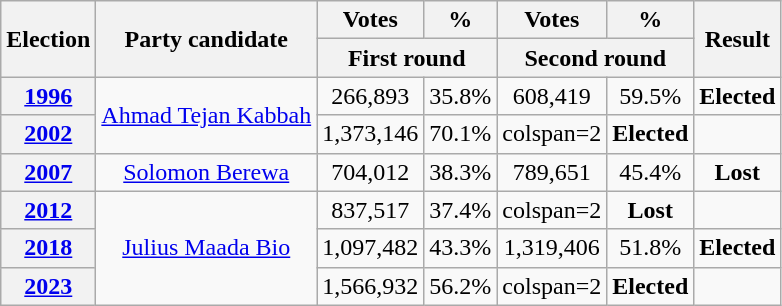<table class="wikitable" style="text-align:center">
<tr>
<th rowspan="2">Election</th>
<th rowspan="2">Party candidate</th>
<th>Votes</th>
<th>%</th>
<th>Votes</th>
<th>%</th>
<th rowspan="2">Result</th>
</tr>
<tr>
<th colspan="2">First round</th>
<th colspan="2">Second round</th>
</tr>
<tr>
<th><a href='#'>1996</a></th>
<td rowspan="2"><a href='#'>Ahmad Tejan Kabbah</a></td>
<td>266,893</td>
<td>35.8%</td>
<td>608,419</td>
<td>59.5%</td>
<td><strong>Elected</strong> </td>
</tr>
<tr>
<th><a href='#'>2002</a></th>
<td>1,373,146</td>
<td>70.1%</td>
<td>colspan=2 </td>
<td><strong>Elected</strong> </td>
</tr>
<tr>
<th><a href='#'>2007</a></th>
<td><a href='#'>Solomon Berewa</a></td>
<td>704,012</td>
<td>38.3%</td>
<td>789,651</td>
<td>45.4%</td>
<td><strong>Lost</strong> </td>
</tr>
<tr>
<th><a href='#'>2012</a></th>
<td rowspan="3"><a href='#'>Julius Maada Bio</a></td>
<td>837,517</td>
<td>37.4%</td>
<td>colspan=2 </td>
<td><strong>Lost</strong> </td>
</tr>
<tr>
<th><a href='#'>2018</a></th>
<td>1,097,482</td>
<td>43.3%</td>
<td>1,319,406</td>
<td>51.8%</td>
<td><strong>Elected</strong> </td>
</tr>
<tr>
<th><a href='#'>2023</a></th>
<td>1,566,932</td>
<td>56.2%</td>
<td>colspan=2 </td>
<td><strong>Elected</strong> </td>
</tr>
</table>
